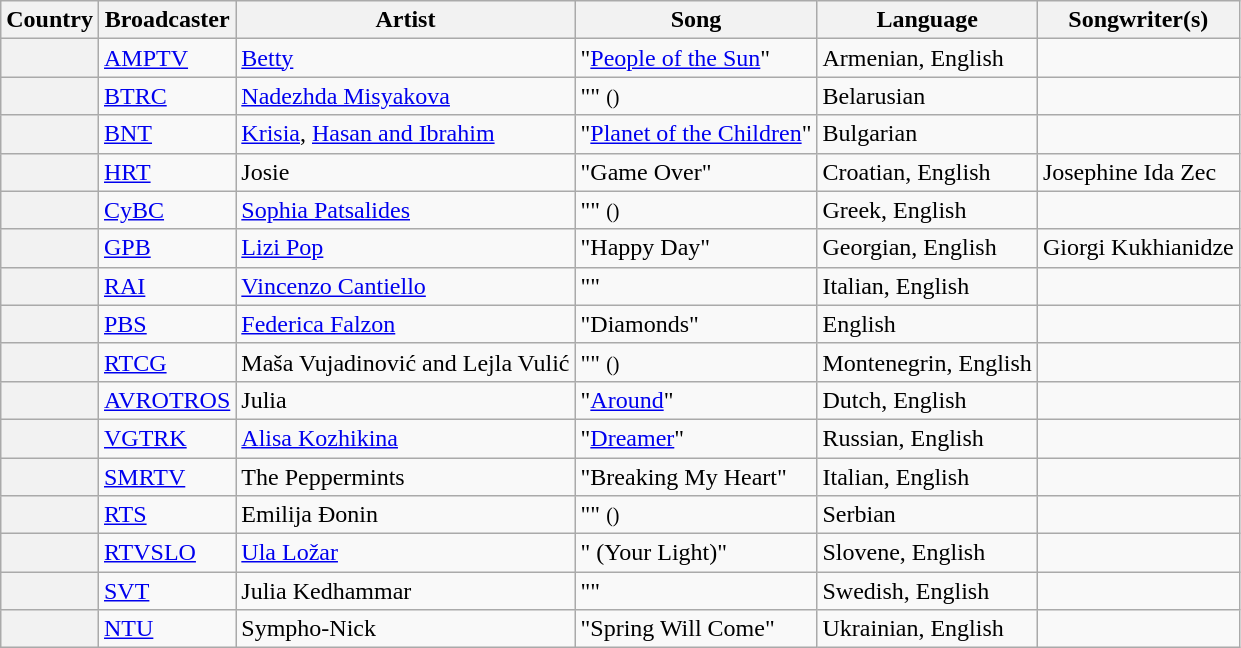<table class="wikitable plainrowheaders">
<tr>
<th>Country</th>
<th>Broadcaster</th>
<th>Artist</th>
<th>Song</th>
<th>Language</th>
<th>Songwriter(s)</th>
</tr>
<tr>
<th scope="row"></th>
<td><a href='#'>AMPTV</a></td>
<td><a href='#'>Betty</a></td>
<td>"<a href='#'>People of the Sun</a>"</td>
<td>Armenian, English</td>
<td></td>
</tr>
<tr>
<th scope="row"></th>
<td><a href='#'>BTRC</a></td>
<td><a href='#'>Nadezhda Misyakova</a></td>
<td>"" <small>()</small></td>
<td>Belarusian</td>
<td></td>
</tr>
<tr>
<th scope="row"></th>
<td><a href='#'>BNT</a></td>
<td><a href='#'>Krisia</a>, <a href='#'>Hasan and Ibrahim</a></td>
<td>"<a href='#'>Planet of the Children</a>"</td>
<td>Bulgarian</td>
<td></td>
</tr>
<tr>
<th scope="row"></th>
<td><a href='#'>HRT</a></td>
<td>Josie</td>
<td>"Game Over"</td>
<td>Croatian, English</td>
<td>Josephine Ida Zec</td>
</tr>
<tr>
<th scope="row"></th>
<td><a href='#'>CyBC</a></td>
<td><a href='#'>Sophia Patsalides</a></td>
<td>"" <small>()</small></td>
<td>Greek, English</td>
<td></td>
</tr>
<tr>
<th scope="row"></th>
<td><a href='#'>GPB</a></td>
<td><a href='#'>Lizi Pop</a></td>
<td>"Happy Day"</td>
<td>Georgian, English</td>
<td>Giorgi Kukhianidze</td>
</tr>
<tr>
<th scope="row"></th>
<td><a href='#'>RAI</a></td>
<td><a href='#'>Vincenzo Cantiello</a></td>
<td>""</td>
<td>Italian, English</td>
<td></td>
</tr>
<tr>
<th scope="row"></th>
<td><a href='#'>PBS</a></td>
<td><a href='#'>Federica Falzon</a></td>
<td>"Diamonds"</td>
<td>English</td>
<td></td>
</tr>
<tr>
<th scope="row"></th>
<td><a href='#'>RTCG</a></td>
<td>Maša Vujadinović and Lejla Vulić</td>
<td>"" <small>()</small></td>
<td>Montenegrin, English</td>
<td></td>
</tr>
<tr>
<th scope="row"></th>
<td><a href='#'>AVROTROS</a></td>
<td>Julia</td>
<td>"<a href='#'>Around</a>"</td>
<td>Dutch, English</td>
<td></td>
</tr>
<tr>
<th scope="row"></th>
<td><a href='#'>VGTRK</a></td>
<td><a href='#'>Alisa Kozhikina</a></td>
<td>"<a href='#'>Dreamer</a>"</td>
<td>Russian, English</td>
<td></td>
</tr>
<tr>
<th scope="row"></th>
<td><a href='#'>SMRTV</a></td>
<td>The Peppermints</td>
<td>"Breaking My Heart"</td>
<td>Italian, English</td>
<td></td>
</tr>
<tr>
<th scope="row"></th>
<td><a href='#'>RTS</a></td>
<td>Emilija Đonin</td>
<td>"" <small>()</small></td>
<td>Serbian</td>
<td></td>
</tr>
<tr>
<th scope="row"></th>
<td><a href='#'>RTVSLO</a></td>
<td><a href='#'>Ula Ložar</a></td>
<td>" (Your Light)"</td>
<td>Slovene, English</td>
<td></td>
</tr>
<tr>
<th scope="row"></th>
<td><a href='#'>SVT</a></td>
<td>Julia Kedhammar</td>
<td>""</td>
<td>Swedish, English</td>
<td></td>
</tr>
<tr>
<th scope="row"></th>
<td><a href='#'>NTU</a></td>
<td>Sympho-Nick</td>
<td>"Spring Will Come"</td>
<td>Ukrainian, English</td>
<td></td>
</tr>
</table>
